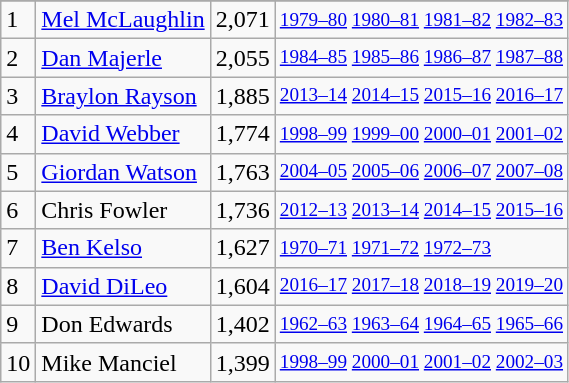<table class="wikitable">
<tr>
</tr>
<tr>
<td>1</td>
<td><a href='#'>Mel McLaughlin</a></td>
<td>2,071</td>
<td style="font-size:80%;"><a href='#'>1979–80</a> <a href='#'>1980–81</a> <a href='#'>1981–82</a> <a href='#'>1982–83</a></td>
</tr>
<tr>
<td>2</td>
<td><a href='#'>Dan Majerle</a></td>
<td>2,055</td>
<td style="font-size:80%;"><a href='#'>1984–85</a> <a href='#'>1985–86</a> <a href='#'>1986–87</a> <a href='#'>1987–88</a></td>
</tr>
<tr>
<td>3</td>
<td><a href='#'>Braylon Rayson</a></td>
<td>1,885</td>
<td style="font-size:80%;"><a href='#'>2013–14</a> <a href='#'>2014–15</a> <a href='#'>2015–16</a> <a href='#'>2016–17</a></td>
</tr>
<tr>
<td>4</td>
<td><a href='#'>David Webber</a></td>
<td>1,774</td>
<td style="font-size:80%;"><a href='#'>1998–99</a> <a href='#'>1999–00</a> <a href='#'>2000–01</a> <a href='#'>2001–02</a></td>
</tr>
<tr>
<td>5</td>
<td><a href='#'>Giordan Watson</a></td>
<td>1,763</td>
<td style="font-size:80%;"><a href='#'>2004–05</a> <a href='#'>2005–06</a> <a href='#'>2006–07</a> <a href='#'>2007–08</a></td>
</tr>
<tr>
<td>6</td>
<td>Chris Fowler</td>
<td>1,736</td>
<td style="font-size:80%;"><a href='#'>2012–13</a> <a href='#'>2013–14</a> <a href='#'>2014–15</a> <a href='#'>2015–16</a></td>
</tr>
<tr>
<td>7</td>
<td><a href='#'>Ben Kelso</a></td>
<td>1,627</td>
<td style="font-size:80%;"><a href='#'>1970–71</a> <a href='#'>1971–72</a> <a href='#'>1972–73</a></td>
</tr>
<tr>
<td>8</td>
<td><a href='#'>David DiLeo</a></td>
<td>1,604</td>
<td style="font-size:80%;"><a href='#'>2016–17</a> <a href='#'>2017–18</a> <a href='#'>2018–19</a> <a href='#'>2019–20</a></td>
</tr>
<tr>
<td>9</td>
<td>Don Edwards</td>
<td>1,402</td>
<td style="font-size:80%;"><a href='#'>1962–63</a> <a href='#'>1963–64</a> <a href='#'>1964–65</a> <a href='#'>1965–66</a></td>
</tr>
<tr>
<td>10</td>
<td>Mike Manciel</td>
<td>1,399</td>
<td style="font-size:80%;"><a href='#'>1998–99</a> <a href='#'>2000–01</a> <a href='#'>2001–02</a> <a href='#'>2002–03</a></td>
</tr>
</table>
